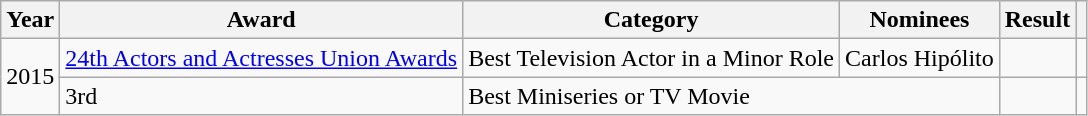<table class="wikitable sortable plainrowheaders">
<tr>
<th>Year</th>
<th>Award</th>
<th>Category</th>
<th>Nominees</th>
<th>Result</th>
<th scope="col" class="unsortable"></th>
</tr>
<tr>
<td align = "center" rowspan = "2">2015</td>
<td><a href='#'>24th Actors and Actresses Union Awards</a></td>
<td>Best Television Actor in a Minor Role</td>
<td>Carlos Hipólito</td>
<td></td>
<td align = "center"></td>
</tr>
<tr>
<td>3rd </td>
<td colspan = 2>Best Miniseries or TV Movie</td>
<td></td>
<td align = "center"></td>
</tr>
</table>
